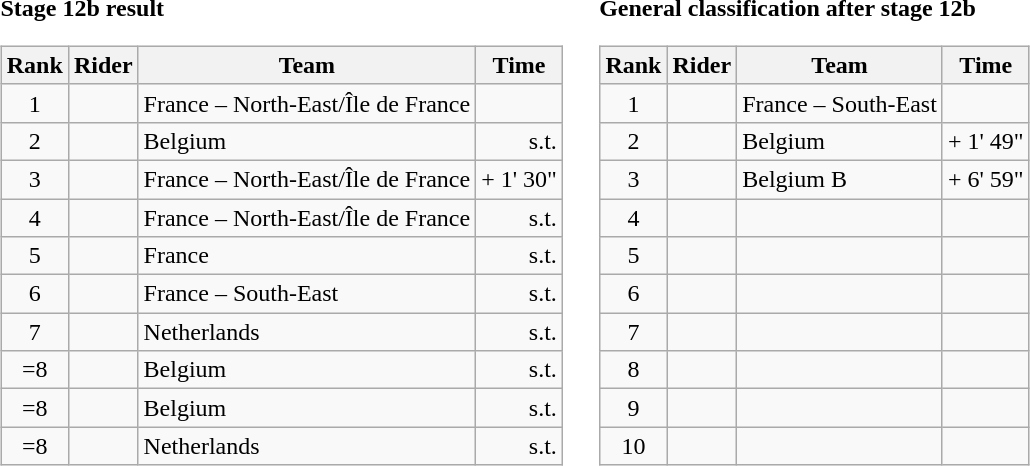<table>
<tr>
<td><strong>Stage 12b result</strong><br><table class="wikitable">
<tr>
<th scope="col">Rank</th>
<th scope="col">Rider</th>
<th scope="col">Team</th>
<th scope="col">Time</th>
</tr>
<tr>
<td style="text-align:center;">1</td>
<td></td>
<td>France – North-East/Île de France</td>
<td style="text-align:right;"></td>
</tr>
<tr>
<td style="text-align:center;">2</td>
<td></td>
<td>Belgium</td>
<td style="text-align:right;">s.t.</td>
</tr>
<tr>
<td style="text-align:center;">3</td>
<td></td>
<td>France – North-East/Île de France</td>
<td style="text-align:right;">+ 1' 30"</td>
</tr>
<tr>
<td style="text-align:center;">4</td>
<td></td>
<td>France – North-East/Île de France</td>
<td style="text-align:right;">s.t.</td>
</tr>
<tr>
<td style="text-align:center;">5</td>
<td></td>
<td>France</td>
<td style="text-align:right;">s.t.</td>
</tr>
<tr>
<td style="text-align:center;">6</td>
<td></td>
<td>France – South-East</td>
<td style="text-align:right;">s.t.</td>
</tr>
<tr>
<td style="text-align:center;">7</td>
<td></td>
<td>Netherlands</td>
<td style="text-align:right;">s.t.</td>
</tr>
<tr>
<td style="text-align:center;">=8</td>
<td></td>
<td>Belgium</td>
<td style="text-align:right;">s.t.</td>
</tr>
<tr>
<td style="text-align:center;">=8</td>
<td></td>
<td>Belgium</td>
<td style="text-align:right;">s.t.</td>
</tr>
<tr>
<td style="text-align:center;">=8</td>
<td></td>
<td>Netherlands</td>
<td style="text-align:right;">s.t.</td>
</tr>
</table>
</td>
<td></td>
<td><strong>General classification after stage 12b</strong><br><table class="wikitable">
<tr>
<th scope="col">Rank</th>
<th scope="col">Rider</th>
<th scope="col">Team</th>
<th scope="col">Time</th>
</tr>
<tr>
<td style="text-align:center;">1</td>
<td></td>
<td>France – South-East</td>
<td style="text-align:right;"></td>
</tr>
<tr>
<td style="text-align:center;">2</td>
<td></td>
<td>Belgium</td>
<td style="text-align:right;">+ 1' 49"</td>
</tr>
<tr>
<td style="text-align:center;">3</td>
<td></td>
<td>Belgium B</td>
<td style="text-align:right;">+ 6' 59"</td>
</tr>
<tr>
<td style="text-align:center;">4</td>
<td></td>
<td></td>
<td></td>
</tr>
<tr>
<td style="text-align:center;">5</td>
<td></td>
<td></td>
<td></td>
</tr>
<tr>
<td style="text-align:center;">6</td>
<td></td>
<td></td>
<td></td>
</tr>
<tr>
<td style="text-align:center;">7</td>
<td></td>
<td></td>
<td></td>
</tr>
<tr>
<td style="text-align:center;">8</td>
<td></td>
<td></td>
<td></td>
</tr>
<tr>
<td style="text-align:center;">9</td>
<td></td>
<td></td>
<td></td>
</tr>
<tr>
<td style="text-align:center;">10</td>
<td></td>
<td></td>
<td></td>
</tr>
</table>
</td>
</tr>
</table>
